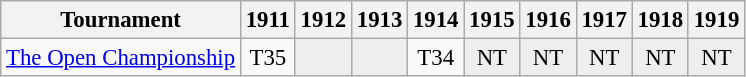<table class="wikitable" style="font-size:95%;text-align:center;">
<tr>
<th>Tournament</th>
<th>1911</th>
<th>1912</th>
<th>1913</th>
<th>1914</th>
<th>1915</th>
<th>1916</th>
<th>1917</th>
<th>1918</th>
<th>1919</th>
</tr>
<tr>
<td align=left><a href='#'>The Open Championship</a></td>
<td>T35</td>
<td style="background:#eeeeee;"></td>
<td style="background:#eeeeee;"></td>
<td>T34</td>
<td style="background:#eeeeee;">NT</td>
<td style="background:#eeeeee;">NT</td>
<td style="background:#eeeeee;">NT</td>
<td style="background:#eeeeee;">NT</td>
<td style="background:#eeeeee;">NT</td>
</tr>
</table>
